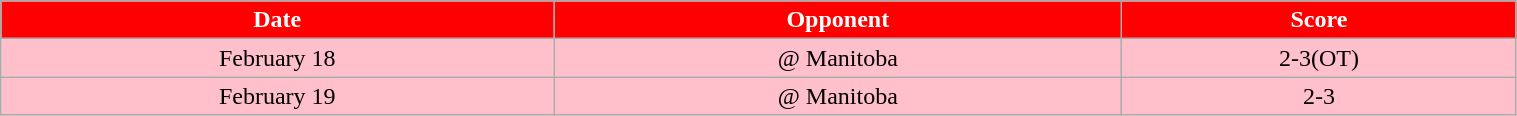<table class="wikitable" width="80%">
<tr align="center"  style="background:red;color:#FFFFFF;">
<td><strong>Date</strong></td>
<td><strong>Opponent</strong></td>
<td><strong>Score</strong></td>
</tr>
<tr align="center" bgcolor="pink">
<td>February 18</td>
<td>@ Manitoba</td>
<td>2-3(OT)</td>
</tr>
<tr align="center" bgcolor="pink">
<td>February 19</td>
<td>@ Manitoba</td>
<td>2-3</td>
</tr>
</table>
